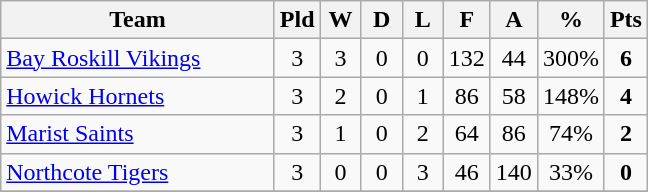<table class="wikitable" style="text-align:center;">
<tr>
<th width=175>Team</th>
<th width=20 abbr="Played">Pld</th>
<th width=20 abbr="Won">W</th>
<th width=20 abbr="Drawn">D</th>
<th width=20 abbr="Lost">L</th>
<th width=20 abbr="For">F</th>
<th width=20 abbr="Against">A</th>
<th width=20 abbr="Points">%</th>
<th width=20 abbr="Points">Pts</th>
</tr>
<tr>
<td style="text-align:left;"><a href='#'>Bay Roskill Vikings</a></td>
<td>3</td>
<td>3</td>
<td>0</td>
<td>0</td>
<td>132</td>
<td>44</td>
<td>300%</td>
<td><strong>6</strong></td>
</tr>
<tr>
<td style="text-align:left;"><a href='#'>Howick Hornets</a></td>
<td>3</td>
<td>2</td>
<td>0</td>
<td>1</td>
<td>86</td>
<td>58</td>
<td>148%</td>
<td><strong>4</strong></td>
</tr>
<tr>
<td style="text-align:left;"><a href='#'>Marist Saints</a></td>
<td>3</td>
<td>1</td>
<td>0</td>
<td>2</td>
<td>64</td>
<td>86</td>
<td>74%</td>
<td><strong>2</strong></td>
</tr>
<tr>
<td style="text-align:left;"><a href='#'>Northcote Tigers</a></td>
<td>3</td>
<td>0</td>
<td>0</td>
<td>3</td>
<td>46</td>
<td>140</td>
<td>33%</td>
<td><strong>0</strong></td>
</tr>
<tr>
</tr>
</table>
